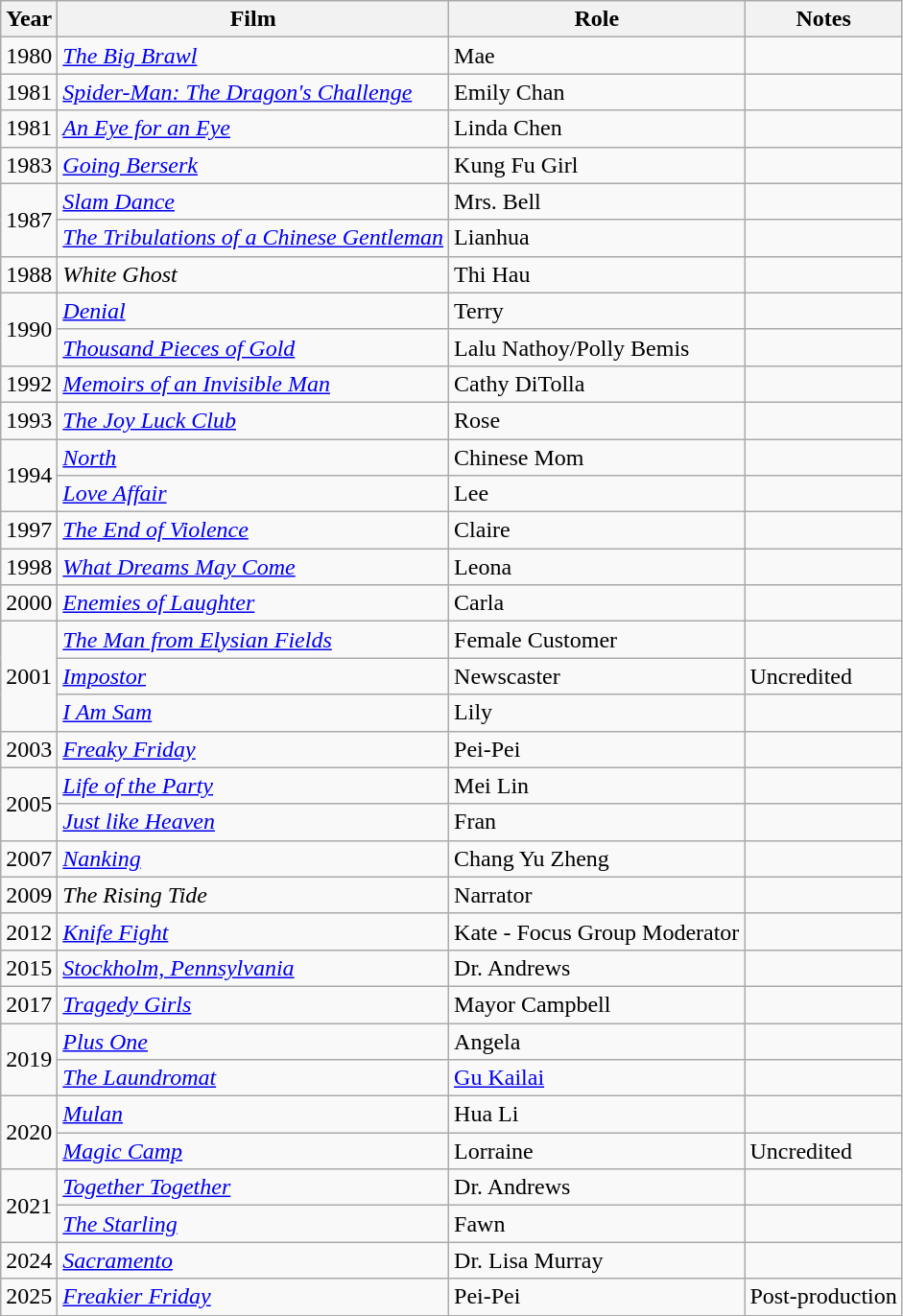<table class="wikitable sortable"|->
<tr>
<th>Year</th>
<th>Film</th>
<th>Role</th>
<th>Notes</th>
</tr>
<tr>
<td>1980</td>
<td><em><a href='#'>The Big Brawl</a></em></td>
<td>Mae</td>
<td></td>
</tr>
<tr>
<td>1981</td>
<td><em><a href='#'>Spider-Man: The Dragon's Challenge</a></em></td>
<td>Emily Chan</td>
<td></td>
</tr>
<tr>
<td>1981</td>
<td><em><a href='#'>An Eye for an Eye</a></em></td>
<td>Linda Chen</td>
<td></td>
</tr>
<tr>
<td>1983</td>
<td><em><a href='#'>Going Berserk</a></em></td>
<td>Kung Fu Girl</td>
<td></td>
</tr>
<tr>
<td rowspan=2>1987</td>
<td><em><a href='#'>Slam Dance</a></em></td>
<td>Mrs. Bell</td>
<td></td>
</tr>
<tr>
<td><em><a href='#'>The Tribulations of a Chinese Gentleman</a></em></td>
<td>Lianhua</td>
<td></td>
</tr>
<tr>
<td>1988</td>
<td><em>White Ghost</em></td>
<td>Thi Hau</td>
<td></td>
</tr>
<tr>
<td rowspan=2>1990</td>
<td><em><a href='#'>Denial</a></em></td>
<td>Terry</td>
<td></td>
</tr>
<tr>
<td><em><a href='#'>Thousand Pieces of Gold</a></em></td>
<td>Lalu Nathoy/Polly Bemis</td>
<td></td>
</tr>
<tr>
<td>1992</td>
<td><em><a href='#'>Memoirs of an Invisible Man</a></em></td>
<td>Cathy DiTolla</td>
<td></td>
</tr>
<tr>
<td>1993</td>
<td><em><a href='#'>The Joy Luck Club</a></em></td>
<td>Rose</td>
<td></td>
</tr>
<tr>
<td rowspan="2">1994</td>
<td><em><a href='#'>North</a></em></td>
<td>Chinese Mom</td>
<td></td>
</tr>
<tr>
<td><em><a href='#'>Love Affair</a></em></td>
<td>Lee</td>
<td></td>
</tr>
<tr>
<td>1997</td>
<td><em><a href='#'>The End of Violence</a></em></td>
<td>Claire</td>
<td></td>
</tr>
<tr>
<td>1998</td>
<td><em><a href='#'>What Dreams May Come</a></em></td>
<td>Leona</td>
<td></td>
</tr>
<tr>
<td>2000</td>
<td><em><a href='#'>Enemies of Laughter</a></em></td>
<td>Carla</td>
<td></td>
</tr>
<tr>
<td rowspan="3">2001</td>
<td><em><a href='#'>The Man from Elysian Fields</a></em></td>
<td>Female Customer</td>
<td></td>
</tr>
<tr>
<td><em><a href='#'>Impostor</a></em></td>
<td>Newscaster</td>
<td>Uncredited</td>
</tr>
<tr>
<td><em><a href='#'>I Am Sam</a></em></td>
<td>Lily</td>
<td></td>
</tr>
<tr>
<td>2003</td>
<td><em><a href='#'>Freaky Friday</a></em></td>
<td>Pei-Pei</td>
<td></td>
</tr>
<tr>
<td rowspan="2">2005</td>
<td><em><a href='#'>Life of the Party</a></em></td>
<td>Mei Lin</td>
<td></td>
</tr>
<tr>
<td><em><a href='#'>Just like Heaven</a></em></td>
<td>Fran</td>
<td></td>
</tr>
<tr>
<td>2007</td>
<td><em><a href='#'>Nanking</a></em></td>
<td>Chang Yu Zheng</td>
<td></td>
</tr>
<tr>
<td>2009</td>
<td><em>The Rising Tide</em></td>
<td>Narrator</td>
<td></td>
</tr>
<tr>
<td>2012</td>
<td><em><a href='#'>Knife Fight</a></em></td>
<td>Kate - Focus Group Moderator</td>
<td></td>
</tr>
<tr>
<td>2015</td>
<td><em><a href='#'>Stockholm, Pennsylvania</a></em></td>
<td>Dr. Andrews</td>
<td></td>
</tr>
<tr>
<td>2017</td>
<td><em><a href='#'>Tragedy Girls</a></em></td>
<td>Mayor Campbell</td>
<td></td>
</tr>
<tr>
<td rowspan="2">2019</td>
<td><em><a href='#'>Plus One</a></em></td>
<td>Angela</td>
<td></td>
</tr>
<tr>
<td><em><a href='#'>The Laundromat</a></em></td>
<td><a href='#'>Gu Kailai</a></td>
<td></td>
</tr>
<tr>
<td rowspan="2">2020</td>
<td><em><a href='#'>Mulan</a></em></td>
<td>Hua Li</td>
<td></td>
</tr>
<tr>
<td><em><a href='#'>Magic Camp</a></em></td>
<td>Lorraine</td>
<td>Uncredited</td>
</tr>
<tr>
<td rowspan=2>2021</td>
<td><em><a href='#'>Together Together</a></em></td>
<td>Dr. Andrews</td>
<td></td>
</tr>
<tr>
<td><em><a href='#'>The Starling</a></em></td>
<td>Fawn</td>
<td></td>
</tr>
<tr>
<td>2024</td>
<td><em><a href='#'>Sacramento</a></em></td>
<td>Dr. Lisa Murray</td>
<td></td>
</tr>
<tr>
<td>2025</td>
<td><em><a href='#'>Freakier Friday</a></em></td>
<td>Pei-Pei</td>
<td>Post-production</td>
</tr>
</table>
